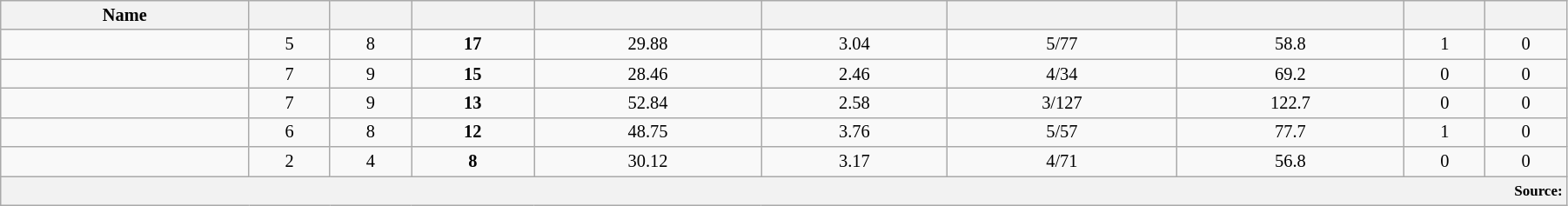<table class="wikitable sortable"  style="font-size:85%; width:95%;">
<tr style="text-align:center;">
<th style="color: black;">Name</th>
<th style="color: black;"></th>
<th style="color: black;"></th>
<th style="color: black;"></th>
<th style="color: black;"></th>
<th style="color: black;"></th>
<th style="color: black;"></th>
<th style="color: black;"></th>
<th style="color: black;"></th>
<th style="color: black;"></th>
</tr>
<tr style="text-align:center;">
<td></td>
<td>5</td>
<td>8</td>
<td><strong>17</strong></td>
<td>29.88</td>
<td>3.04</td>
<td>5/77</td>
<td>58.8</td>
<td>1</td>
<td>0</td>
</tr>
<tr style="text-align:center;">
<td></td>
<td>7</td>
<td>9</td>
<td><strong>15</strong></td>
<td>28.46</td>
<td>2.46</td>
<td>4/34</td>
<td>69.2</td>
<td>0</td>
<td>0</td>
</tr>
<tr style="text-align:center;">
<td></td>
<td>7</td>
<td>9</td>
<td><strong>13</strong></td>
<td>52.84</td>
<td>2.58</td>
<td>3/127</td>
<td>122.7</td>
<td>0</td>
<td>0</td>
</tr>
<tr style="text-align:center;">
<td></td>
<td>6</td>
<td>8</td>
<td><strong>12</strong></td>
<td>48.75</td>
<td>3.76</td>
<td>5/57</td>
<td>77.7</td>
<td>1</td>
<td>0</td>
</tr>
<tr style="text-align:center;">
<td></td>
<td>2</td>
<td>4</td>
<td><strong>8</strong></td>
<td>30.12</td>
<td>3.17</td>
<td>4/71</td>
<td>56.8</td>
<td>0</td>
<td>0</td>
</tr>
<tr>
<th colspan="10" style="text-align:right;"><small><strong>Source:</strong> </small></th>
</tr>
</table>
